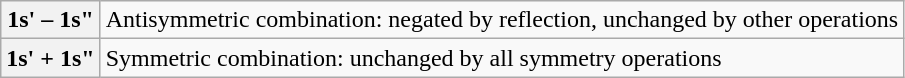<table class="wikitable">
<tr>
<th>1s' – 1s"</th>
<td>Antisymmetric combination: negated by reflection, unchanged by other operations</td>
</tr>
<tr>
<th>1s' + 1s"</th>
<td>Symmetric combination: unchanged by all symmetry operations</td>
</tr>
</table>
